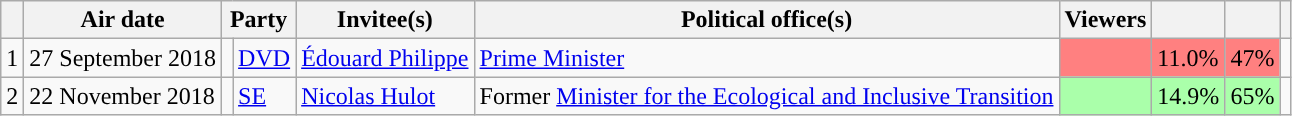<table class="wikitable" style="font-size:100%;">
<tr>
<th></th>
<th>Air date</th>
<th colspan=2>Party</th>
<th>Invitee(s)</th>
<th>Political office(s)</th>
<th>Viewers</th>
<th></th>
<th></th>
<th></th>
</tr>
<tr>
<td align="center">1</td>
<td>27 September 2018</td>
<td style="background-color:"></td>
<td><a href='#'>DVD</a></td>
<td><a href='#'>Édouard Philippe</a></td>
<td><a href='#'>Prime Minister</a></td>
<td bgcolor="#ff8080"></td>
<td bgcolor="#ff8080">11.0%</td>
<td bgcolor="#ff8080">47%</td>
<td></td>
</tr>
<tr>
<td align="center">2</td>
<td>22 November 2018</td>
<td style="background-color:"></td>
<td><a href='#'>SE</a></td>
<td><a href='#'>Nicolas Hulot</a></td>
<td>Former <a href='#'>Minister for the Ecological and Inclusive Transition</a></td>
<td bgcolor="#aaffaa"></td>
<td bgcolor="#aaffaa">14.9%</td>
<td bgcolor="#aaffaa">65%</td>
<td></td>
</tr>
</table>
